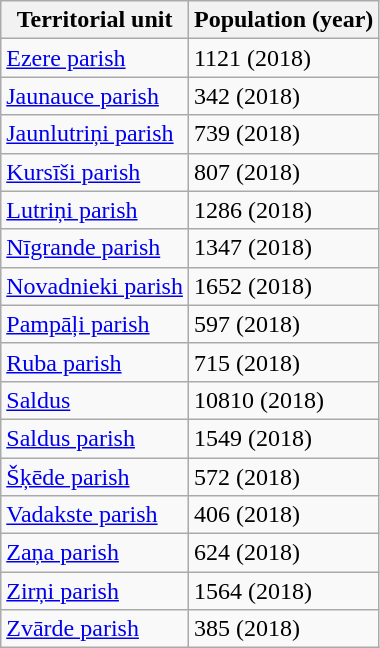<table class="sortable wikitable">
<tr>
<th>Territorial unit</th>
<th>Population (year)</th>
</tr>
<tr>
<td><a href='#'>Ezere parish</a></td>
<td>1121 (2018)</td>
</tr>
<tr>
<td><a href='#'>Jaunauce parish</a></td>
<td>342 (2018)</td>
</tr>
<tr>
<td><a href='#'>Jaunlutriņi parish</a></td>
<td>739 (2018)</td>
</tr>
<tr>
<td><a href='#'>Kursīši parish</a></td>
<td>807 (2018)</td>
</tr>
<tr>
<td><a href='#'>Lutriņi parish</a></td>
<td>1286 (2018)</td>
</tr>
<tr>
<td><a href='#'>Nīgrande parish</a></td>
<td>1347 (2018)</td>
</tr>
<tr>
<td><a href='#'>Novadnieki parish</a></td>
<td>1652 (2018)</td>
</tr>
<tr>
<td><a href='#'>Pampāļi parish</a></td>
<td>597 (2018)</td>
</tr>
<tr>
<td><a href='#'>Ruba parish</a></td>
<td>715 (2018)</td>
</tr>
<tr>
<td><a href='#'>Saldus</a></td>
<td>10810 (2018)</td>
</tr>
<tr>
<td><a href='#'>Saldus parish</a></td>
<td>1549 (2018)</td>
</tr>
<tr>
<td><a href='#'>Šķēde parish</a></td>
<td>572 (2018)</td>
</tr>
<tr>
<td><a href='#'>Vadakste parish</a></td>
<td>406 (2018)</td>
</tr>
<tr>
<td><a href='#'>Zaņa parish</a></td>
<td>624 (2018)</td>
</tr>
<tr>
<td><a href='#'>Zirņi parish</a></td>
<td>1564 (2018)</td>
</tr>
<tr>
<td><a href='#'>Zvārde parish</a></td>
<td>385 (2018)</td>
</tr>
</table>
